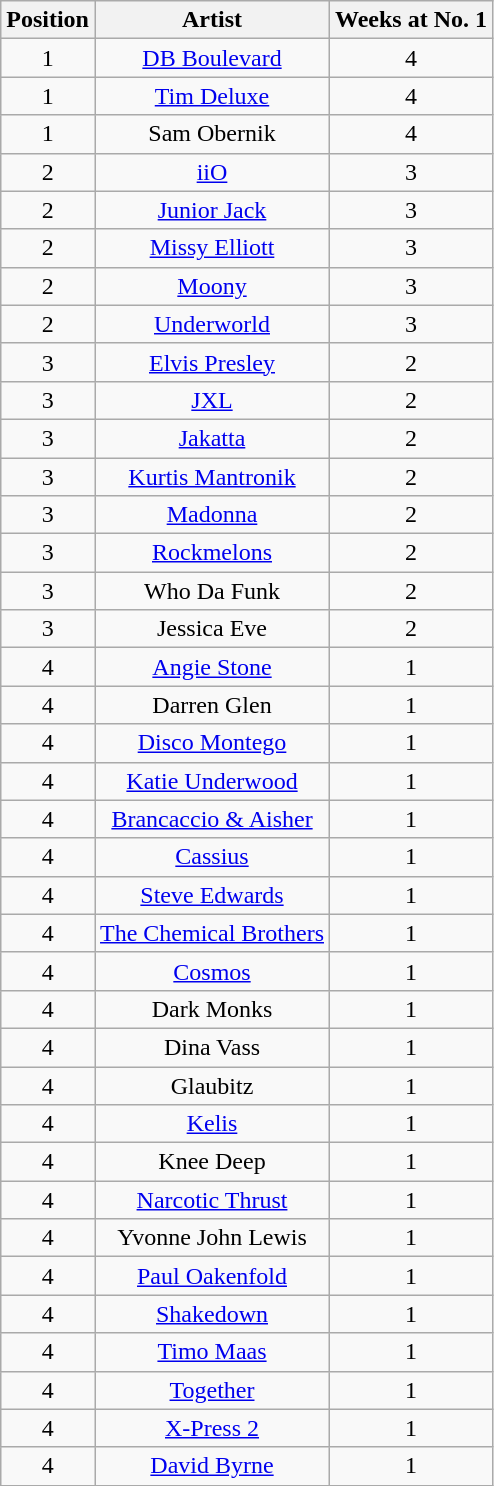<table class="wikitable">
<tr>
<th style="text-align: center;">Position</th>
<th style="text-align: center;">Artist</th>
<th style="text-align: center;">Weeks at No. 1</th>
</tr>
<tr>
<td style="text-align: center;">1</td>
<td style="text-align: center;"><a href='#'>DB Boulevard</a></td>
<td style="text-align: center;">4</td>
</tr>
<tr>
<td style="text-align: center;">1</td>
<td style="text-align: center;"><a href='#'>Tim Deluxe</a></td>
<td style="text-align: center;">4</td>
</tr>
<tr>
<td style="text-align: center;">1</td>
<td style="text-align: center;">Sam Obernik</td>
<td style="text-align: center;">4</td>
</tr>
<tr>
<td style="text-align: center;">2</td>
<td style="text-align: center;"><a href='#'>iiO</a></td>
<td style="text-align: center;">3</td>
</tr>
<tr>
<td style="text-align: center;">2</td>
<td style="text-align: center;"><a href='#'>Junior Jack</a></td>
<td style="text-align: center;">3</td>
</tr>
<tr>
<td style="text-align: center;">2</td>
<td style="text-align: center;"><a href='#'>Missy Elliott</a></td>
<td style="text-align: center;">3</td>
</tr>
<tr>
<td style="text-align: center;">2</td>
<td style="text-align: center;"><a href='#'>Moony</a></td>
<td style="text-align: center;">3</td>
</tr>
<tr>
<td style="text-align: center;">2</td>
<td style="text-align: center;"><a href='#'>Underworld</a></td>
<td style="text-align: center;">3</td>
</tr>
<tr>
<td style="text-align: center;">3</td>
<td style="text-align: center;"><a href='#'>Elvis Presley</a></td>
<td style="text-align: center;">2</td>
</tr>
<tr>
<td style="text-align: center;">3</td>
<td style="text-align: center;"><a href='#'>JXL</a></td>
<td style="text-align: center;">2</td>
</tr>
<tr>
<td style="text-align: center;">3</td>
<td style="text-align: center;"><a href='#'>Jakatta</a></td>
<td style="text-align: center;">2</td>
</tr>
<tr>
<td style="text-align: center;">3</td>
<td style="text-align: center;"><a href='#'>Kurtis Mantronik</a></td>
<td style="text-align: center;">2</td>
</tr>
<tr>
<td style="text-align: center;">3</td>
<td style="text-align: center;"><a href='#'>Madonna</a></td>
<td style="text-align: center;">2</td>
</tr>
<tr>
<td style="text-align: center;">3</td>
<td style="text-align: center;"><a href='#'>Rockmelons</a></td>
<td style="text-align: center;">2</td>
</tr>
<tr>
<td style="text-align: center;">3</td>
<td style="text-align: center;">Who Da Funk</td>
<td style="text-align: center;">2</td>
</tr>
<tr>
<td style="text-align: center;">3</td>
<td style="text-align: center;">Jessica Eve</td>
<td style="text-align: center;">2</td>
</tr>
<tr>
<td style="text-align: center;">4</td>
<td style="text-align: center;"><a href='#'>Angie Stone</a></td>
<td style="text-align: center;">1</td>
</tr>
<tr>
<td style="text-align: center;">4</td>
<td style="text-align: center;">Darren Glen</td>
<td style="text-align: center;">1</td>
</tr>
<tr>
<td style="text-align: center;">4</td>
<td style="text-align: center;"><a href='#'>Disco Montego</a></td>
<td style="text-align: center;">1</td>
</tr>
<tr>
<td style="text-align: center;">4</td>
<td style="text-align: center;"><a href='#'>Katie Underwood</a></td>
<td style="text-align: center;">1</td>
</tr>
<tr>
<td style="text-align: center;">4</td>
<td style="text-align: center;"><a href='#'>Brancaccio & Aisher</a></td>
<td style="text-align: center;">1</td>
</tr>
<tr>
<td style="text-align: center;">4</td>
<td style="text-align: center;"><a href='#'>Cassius</a></td>
<td style="text-align: center;">1</td>
</tr>
<tr>
<td style="text-align: center;">4</td>
<td style="text-align: center;"><a href='#'>Steve Edwards</a></td>
<td style="text-align: center;">1</td>
</tr>
<tr>
<td style="text-align: center;">4</td>
<td style="text-align: center;"><a href='#'>The Chemical Brothers</a></td>
<td style="text-align: center;">1</td>
</tr>
<tr>
<td style="text-align: center;">4</td>
<td style="text-align: center;"><a href='#'>Cosmos</a></td>
<td style="text-align: center;">1</td>
</tr>
<tr>
<td style="text-align: center;">4</td>
<td style="text-align: center;">Dark Monks</td>
<td style="text-align: center;">1</td>
</tr>
<tr>
<td style="text-align: center;">4</td>
<td style="text-align: center;">Dina Vass</td>
<td style="text-align: center;">1</td>
</tr>
<tr>
<td style="text-align: center;">4</td>
<td style="text-align: center;">Glaubitz</td>
<td style="text-align: center;">1</td>
</tr>
<tr>
<td style="text-align: center;">4</td>
<td style="text-align: center;"><a href='#'>Kelis</a></td>
<td style="text-align: center;">1</td>
</tr>
<tr>
<td style="text-align: center;">4</td>
<td style="text-align: center;">Knee Deep</td>
<td style="text-align: center;">1</td>
</tr>
<tr>
<td style="text-align: center;">4</td>
<td style="text-align: center;"><a href='#'>Narcotic Thrust</a></td>
<td style="text-align: center;">1</td>
</tr>
<tr>
<td style="text-align: center;">4</td>
<td style="text-align: center;">Yvonne John Lewis</td>
<td style="text-align: center;">1</td>
</tr>
<tr>
<td style="text-align: center;">4</td>
<td style="text-align: center;"><a href='#'>Paul Oakenfold</a></td>
<td style="text-align: center;">1</td>
</tr>
<tr>
<td style="text-align: center;">4</td>
<td style="text-align: center;"><a href='#'>Shakedown</a></td>
<td style="text-align: center;">1</td>
</tr>
<tr>
<td style="text-align: center;">4</td>
<td style="text-align: center;"><a href='#'>Timo Maas</a></td>
<td style="text-align: center;">1</td>
</tr>
<tr>
<td style="text-align: center;">4</td>
<td style="text-align: center;"><a href='#'>Together</a></td>
<td style="text-align: center;">1</td>
</tr>
<tr>
<td style="text-align: center;">4</td>
<td style="text-align: center;"><a href='#'>X-Press 2</a></td>
<td style="text-align: center;">1</td>
</tr>
<tr>
<td style="text-align: center;">4</td>
<td style="text-align: center;"><a href='#'>David Byrne</a></td>
<td style="text-align: center;">1</td>
</tr>
</table>
